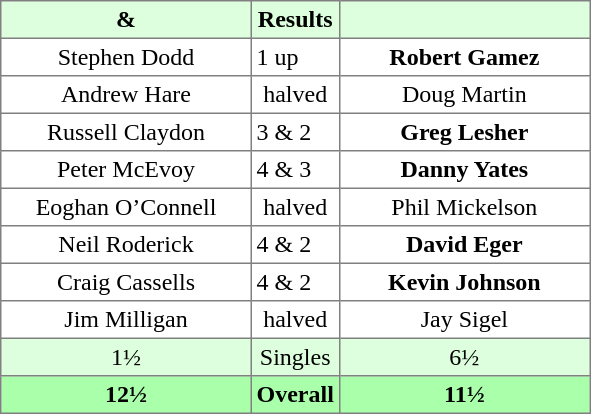<table border="1" cellpadding="3" style="border-collapse: collapse; text-align:center;">
<tr style="background:#ddffdd;">
<th width=160> & </th>
<th>Results</th>
<th width=160></th>
</tr>
<tr>
<td>Stephen Dodd</td>
<td align=left> 1 up</td>
<td><strong>Robert Gamez</strong></td>
</tr>
<tr>
<td>Andrew Hare</td>
<td>halved</td>
<td>Doug Martin</td>
</tr>
<tr>
<td>Russell Claydon</td>
<td align=left> 3 & 2</td>
<td><strong>Greg Lesher</strong></td>
</tr>
<tr>
<td>Peter McEvoy</td>
<td align=left> 4 & 3</td>
<td><strong>Danny Yates</strong></td>
</tr>
<tr>
<td>Eoghan O’Connell</td>
<td>halved</td>
<td>Phil Mickelson</td>
</tr>
<tr>
<td>Neil Roderick</td>
<td align=left> 4 & 2</td>
<td><strong>David Eger</strong></td>
</tr>
<tr>
<td>Craig Cassells</td>
<td align=left> 4 & 2</td>
<td><strong>Kevin Johnson</strong></td>
</tr>
<tr>
<td>Jim Milligan</td>
<td>halved</td>
<td>Jay Sigel</td>
</tr>
<tr style="background:#ddffdd;">
<td>1½</td>
<td>Singles</td>
<td>6½</td>
</tr>
<tr style="background:#aaffaa;">
<th>12½</th>
<th>Overall</th>
<th>11½</th>
</tr>
</table>
